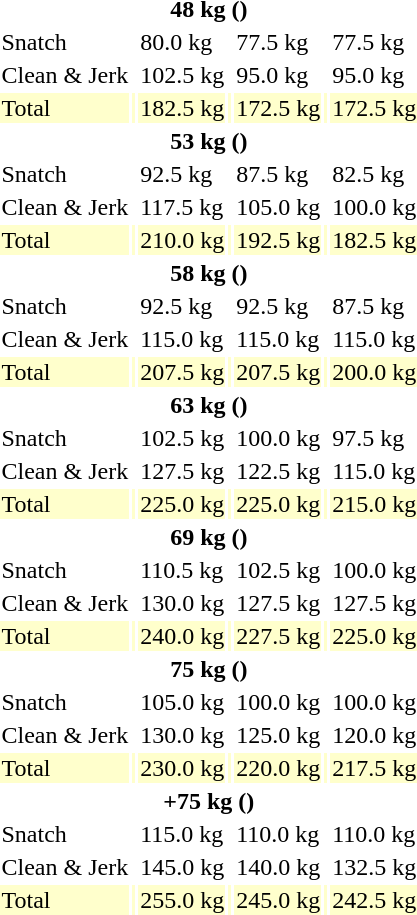<table>
<tr>
<th colspan=7>48 kg ()</th>
</tr>
<tr>
<td>Snatch</td>
<td></td>
<td>80.0 kg</td>
<td></td>
<td>77.5 kg</td>
<td></td>
<td>77.5 kg</td>
</tr>
<tr>
<td>Clean & Jerk</td>
<td></td>
<td>102.5 kg</td>
<td></td>
<td>95.0 kg</td>
<td></td>
<td>95.0 kg</td>
</tr>
<tr bgcolor=ffffcc>
<td>Total</td>
<td></td>
<td>182.5 kg</td>
<td></td>
<td>172.5 kg</td>
<td></td>
<td>172.5 kg</td>
</tr>
<tr>
<th colspan=7>53 kg ()</th>
</tr>
<tr>
<td>Snatch</td>
<td></td>
<td>92.5 kg</td>
<td></td>
<td>87.5 kg</td>
<td></td>
<td>82.5 kg</td>
</tr>
<tr>
<td>Clean & Jerk</td>
<td></td>
<td>117.5 kg<br></td>
<td></td>
<td>105.0 kg</td>
<td></td>
<td>100.0 kg</td>
</tr>
<tr bgcolor=ffffcc>
<td>Total</td>
<td></td>
<td>210.0 kg<br></td>
<td></td>
<td>192.5 kg</td>
<td></td>
<td>182.5 kg</td>
</tr>
<tr>
<th colspan=7>58 kg ()</th>
</tr>
<tr>
<td>Snatch</td>
<td></td>
<td>92.5 kg</td>
<td></td>
<td>92.5 kg</td>
<td></td>
<td>87.5 kg</td>
</tr>
<tr>
<td>Clean & Jerk</td>
<td></td>
<td>115.0 kg</td>
<td></td>
<td>115.0 kg</td>
<td></td>
<td>115.0 kg</td>
</tr>
<tr bgcolor=ffffcc>
<td>Total</td>
<td></td>
<td>207.5 kg</td>
<td></td>
<td>207.5 kg</td>
<td></td>
<td>200.0 kg</td>
</tr>
<tr>
<th colspan=7>63 kg ()</th>
</tr>
<tr>
<td>Snatch</td>
<td></td>
<td>102.5 kg</td>
<td></td>
<td>100.0 kg</td>
<td></td>
<td>97.5 kg</td>
</tr>
<tr>
<td>Clean & Jerk</td>
<td></td>
<td>127.5 kg</td>
<td></td>
<td>122.5 kg</td>
<td></td>
<td>115.0 kg</td>
</tr>
<tr bgcolor=ffffcc>
<td>Total</td>
<td></td>
<td>225.0 kg</td>
<td></td>
<td>225.0 kg</td>
<td></td>
<td>215.0 kg</td>
</tr>
<tr>
<th colspan=7>69 kg ()</th>
</tr>
<tr>
<td>Snatch</td>
<td></td>
<td>110.5 kg<br></td>
<td></td>
<td>102.5 kg</td>
<td></td>
<td>100.0 kg</td>
</tr>
<tr>
<td>Clean & Jerk</td>
<td></td>
<td>130.0 kg</td>
<td></td>
<td>127.5 kg</td>
<td></td>
<td>127.5 kg</td>
</tr>
<tr bgcolor=ffffcc>
<td>Total</td>
<td></td>
<td>240.0 kg</td>
<td></td>
<td>227.5 kg</td>
<td></td>
<td>225.0 kg</td>
</tr>
<tr>
<th colspan=7>75 kg ()</th>
</tr>
<tr>
<td>Snatch</td>
<td></td>
<td>105.0 kg</td>
<td></td>
<td>100.0 kg</td>
<td></td>
<td>100.0 kg</td>
</tr>
<tr>
<td>Clean & Jerk</td>
<td></td>
<td>130.0 kg</td>
<td></td>
<td>125.0 kg</td>
<td></td>
<td>120.0 kg</td>
</tr>
<tr bgcolor=ffffcc>
<td>Total</td>
<td></td>
<td>230.0 kg</td>
<td></td>
<td>220.0 kg</td>
<td></td>
<td>217.5 kg</td>
</tr>
<tr>
<th colspan=7>+75 kg ()</th>
</tr>
<tr>
<td>Snatch</td>
<td></td>
<td>115.0 kg</td>
<td></td>
<td>110.0 kg</td>
<td></td>
<td>110.0 kg</td>
</tr>
<tr>
<td>Clean & Jerk</td>
<td></td>
<td>145.0 kg</td>
<td></td>
<td>140.0 kg</td>
<td></td>
<td>132.5 kg</td>
</tr>
<tr bgcolor=ffffcc>
<td>Total</td>
<td></td>
<td>255.0 kg</td>
<td></td>
<td>245.0 kg</td>
<td></td>
<td>242.5 kg</td>
</tr>
</table>
